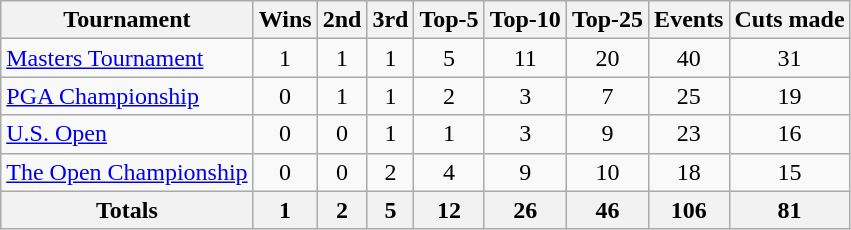<table class=wikitable style=text-align:center>
<tr>
<th>Tournament</th>
<th>Wins</th>
<th>2nd</th>
<th>3rd</th>
<th>Top-5</th>
<th>Top-10</th>
<th>Top-25</th>
<th>Events</th>
<th>Cuts made</th>
</tr>
<tr>
<td align=left><a href='#'>Masters Tournament</a></td>
<td>1</td>
<td>1</td>
<td>1</td>
<td>5</td>
<td>11</td>
<td>20</td>
<td>40</td>
<td>31</td>
</tr>
<tr>
<td align=left><a href='#'>PGA Championship</a></td>
<td>0</td>
<td>1</td>
<td>1</td>
<td>2</td>
<td>3</td>
<td>7</td>
<td>25</td>
<td>19</td>
</tr>
<tr>
<td align=left><a href='#'>U.S. Open</a></td>
<td>0</td>
<td>0</td>
<td>1</td>
<td>1</td>
<td>3</td>
<td>9</td>
<td>23</td>
<td>16</td>
</tr>
<tr>
<td align=left><a href='#'>The Open Championship</a></td>
<td>0</td>
<td>0</td>
<td>2</td>
<td>4</td>
<td>9</td>
<td>10</td>
<td>18</td>
<td>15</td>
</tr>
<tr>
<th>Totals</th>
<th>1</th>
<th>2</th>
<th>5</th>
<th>12</th>
<th>26</th>
<th>46</th>
<th>106</th>
<th>81</th>
</tr>
</table>
